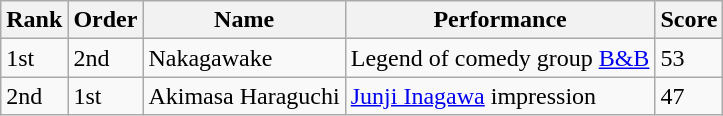<table class="wikitable">
<tr>
<th>Rank</th>
<th>Order</th>
<th>Name</th>
<th>Performance</th>
<th>Score</th>
</tr>
<tr>
<td>1st</td>
<td>2nd</td>
<td>Nakagawake</td>
<td>Legend of comedy group <a href='#'>B&B</a></td>
<td>53</td>
</tr>
<tr>
<td>2nd</td>
<td>1st</td>
<td>Akimasa Haraguchi</td>
<td><a href='#'>Junji Inagawa</a> impression</td>
<td>47</td>
</tr>
</table>
